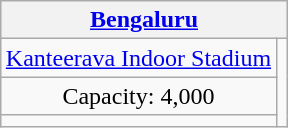<table class="wikitable" style="text-align:center; margin:1em auto;">
<tr>
<th colspan=2><a href='#'>Bengaluru</a></th>
</tr>
<tr>
<td><a href='#'>Kanteerava Indoor Stadium</a></td>
<td rowspan=3></td>
</tr>
<tr>
<td>Capacity: 4,000</td>
</tr>
<tr>
<td></td>
</tr>
</table>
